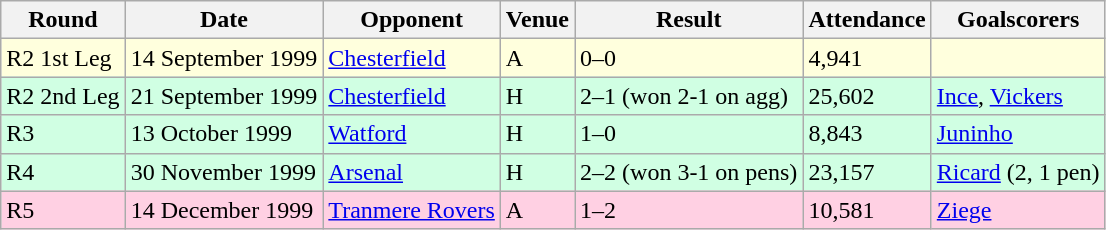<table class="wikitable">
<tr>
<th>Round</th>
<th>Date</th>
<th>Opponent</th>
<th>Venue</th>
<th>Result</th>
<th>Attendance</th>
<th>Goalscorers</th>
</tr>
<tr style="background:#ffffdd;">
<td>R2 1st Leg</td>
<td>14 September 1999</td>
<td><a href='#'>Chesterfield</a></td>
<td>A</td>
<td>0–0</td>
<td>4,941</td>
<td></td>
</tr>
<tr style="background:#d0ffe3;">
<td>R2 2nd Leg</td>
<td>21 September 1999</td>
<td><a href='#'>Chesterfield</a></td>
<td>H</td>
<td>2–1 (won 2-1 on agg)</td>
<td>25,602</td>
<td><a href='#'>Ince</a>, <a href='#'>Vickers</a></td>
</tr>
<tr style="background:#d0ffe3;">
<td>R3</td>
<td>13 October 1999</td>
<td><a href='#'>Watford</a></td>
<td>H</td>
<td>1–0</td>
<td>8,843</td>
<td><a href='#'>Juninho</a></td>
</tr>
<tr style="background:#d0ffe3;">
<td>R4</td>
<td>30 November 1999</td>
<td><a href='#'>Arsenal</a></td>
<td>H</td>
<td>2–2 (won 3-1 on pens)</td>
<td>23,157</td>
<td><a href='#'>Ricard</a> (2, 1 pen)</td>
</tr>
<tr style="background:#ffd0e3;">
<td>R5</td>
<td>14 December 1999</td>
<td><a href='#'>Tranmere Rovers</a></td>
<td>A</td>
<td>1–2</td>
<td>10,581</td>
<td><a href='#'>Ziege</a></td>
</tr>
</table>
